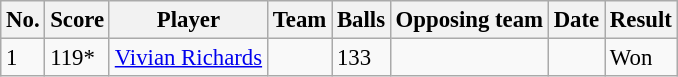<table class="wikitable sortable" style="font-size:95%">
<tr>
<th>No.</th>
<th>Score</th>
<th>Player</th>
<th>Team</th>
<th>Balls</th>
<th>Opposing team</th>
<th>Date</th>
<th>Result</th>
</tr>
<tr>
<td>1</td>
<td>119*</td>
<td><a href='#'>Vivian Richards</a></td>
<td></td>
<td> 133</td>
<td></td>
<td></td>
<td>Won</td>
</tr>
</table>
